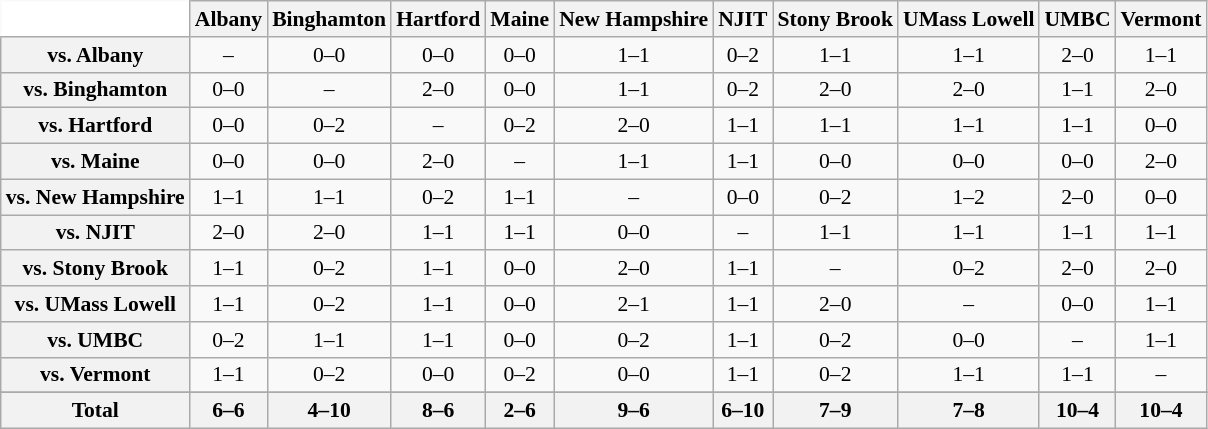<table class="wikitable" style="white-space:nowrap;font-size:90%;">
<tr>
<th colspan=1 style="background:white; border-top-style:hidden; border-left-style:hidden;"   width=75> </th>
<th style=>Albany</th>
<th style=>Binghamton</th>
<th style=>Hartford</th>
<th style=>Maine</th>
<th style=>New Hampshire</th>
<th style=>NJIT</th>
<th style=>Stony Brook</th>
<th style=>UMass Lowell</th>
<th style=>UMBC</th>
<th style=>Vermont</th>
</tr>
<tr style="text-align:center;">
<th>vs. Albany</th>
<td>–</td>
<td>0–0</td>
<td>0–0</td>
<td>0–0</td>
<td>1–1</td>
<td>0–2</td>
<td>1–1</td>
<td>1–1</td>
<td>2–0</td>
<td>1–1</td>
</tr>
<tr style="text-align:center;">
<th>vs. Binghamton</th>
<td>0–0</td>
<td>–</td>
<td>2–0</td>
<td>0–0</td>
<td>1–1</td>
<td>0–2</td>
<td>2–0</td>
<td>2–0</td>
<td>1–1</td>
<td>2–0</td>
</tr>
<tr style="text-align:center;">
<th>vs. Hartford</th>
<td>0–0</td>
<td>0–2</td>
<td>–</td>
<td>0–2</td>
<td>2–0</td>
<td>1–1</td>
<td>1–1</td>
<td>1–1</td>
<td>1–1</td>
<td>0–0</td>
</tr>
<tr style="text-align:center;">
<th>vs. Maine</th>
<td>0–0</td>
<td>0–0</td>
<td>2–0</td>
<td>–</td>
<td>1–1</td>
<td>1–1</td>
<td>0–0</td>
<td>0–0</td>
<td>0–0</td>
<td>2–0</td>
</tr>
<tr style="text-align:center;">
<th>vs. New Hampshire</th>
<td>1–1</td>
<td>1–1</td>
<td>0–2</td>
<td>1–1</td>
<td>–</td>
<td>0–0</td>
<td>0–2</td>
<td>1–2</td>
<td>2–0</td>
<td>0–0</td>
</tr>
<tr style="text-align:center;">
<th>vs. NJIT</th>
<td>2–0</td>
<td>2–0</td>
<td>1–1</td>
<td>1–1</td>
<td>0–0</td>
<td>–</td>
<td>1–1</td>
<td>1–1</td>
<td>1–1</td>
<td>1–1</td>
</tr>
<tr style="text-align:center;">
<th>vs. Stony Brook</th>
<td>1–1</td>
<td>0–2</td>
<td>1–1</td>
<td>0–0</td>
<td>2–0</td>
<td>1–1</td>
<td>–</td>
<td>0–2</td>
<td>2–0</td>
<td>2–0</td>
</tr>
<tr style="text-align:center;">
<th>vs. UMass Lowell</th>
<td>1–1</td>
<td>0–2</td>
<td>1–1</td>
<td>0–0</td>
<td>2–1</td>
<td>1–1</td>
<td>2–0</td>
<td>–</td>
<td>0–0</td>
<td>1–1</td>
</tr>
<tr style="text-align:center;">
<th>vs. UMBC</th>
<td>0–2</td>
<td>1–1</td>
<td>1–1</td>
<td>0–0</td>
<td>0–2</td>
<td>1–1</td>
<td>0–2</td>
<td>0–0</td>
<td>–</td>
<td>1–1</td>
</tr>
<tr style="text-align:center;">
<th>vs. Vermont</th>
<td>1–1</td>
<td>0–2</td>
<td>0–0</td>
<td>0–2</td>
<td>0–0</td>
<td>1–1</td>
<td>0–2</td>
<td>1–1</td>
<td>1–1</td>
<td>–</td>
</tr>
<tr style="text-align:center;">
</tr>
<tr style="text-align:center;">
<th>Total</th>
<th>6–6</th>
<th>4–10</th>
<th>8–6</th>
<th>2–6</th>
<th>9–6</th>
<th>6–10</th>
<th>7–9</th>
<th>7–8</th>
<th>10–4</th>
<th>10–4</th>
</tr>
</table>
